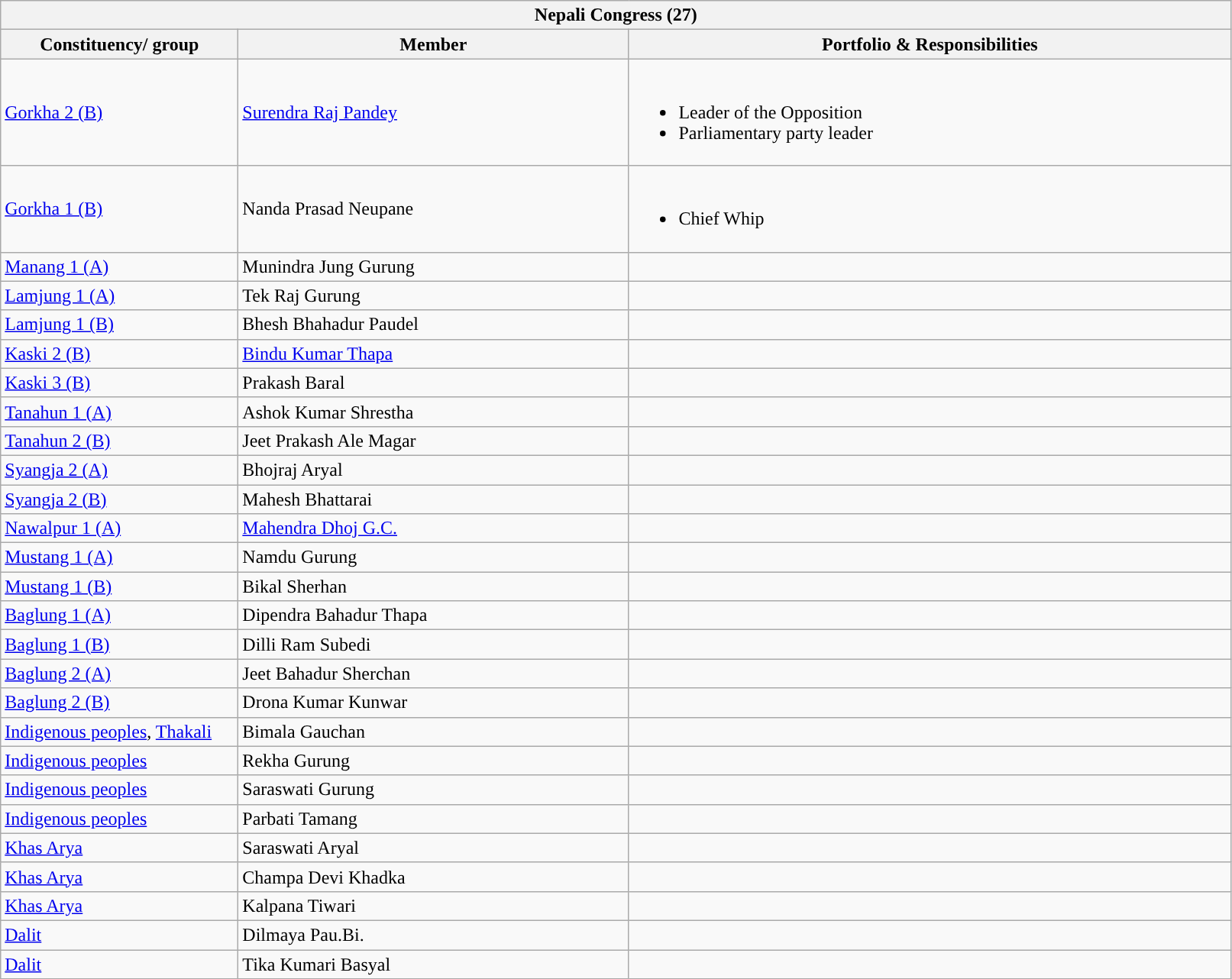<table class="wikitable sortable mw-collapsible mw-collapsed">
<tr>
<th colspan="3" style="width: 800pt; background:">Nepali Congress (27)</th>
</tr>
<tr>
<th style="width:150pt;">Constituency/ group</th>
<th style="width:250pt;">Member</th>
<th>Portfolio & Responsibilities</th>
</tr>
<tr>
<td><a href='#'>Gorkha 2 (B)</a></td>
<td><a href='#'>Surendra Raj Pandey</a></td>
<td><br><ul><li>Leader of the Opposition</li><li>Parliamentary party leader</li></ul></td>
</tr>
<tr>
<td><a href='#'>Gorkha 1 (B)</a></td>
<td>Nanda Prasad Neupane</td>
<td><br><ul><li>Chief Whip</li></ul></td>
</tr>
<tr>
<td><a href='#'>Manang 1 (A)</a></td>
<td>Munindra Jung Gurung</td>
<td></td>
</tr>
<tr>
<td><a href='#'>Lamjung 1 (A)</a></td>
<td>Tek Raj Gurung</td>
<td></td>
</tr>
<tr>
<td><a href='#'>Lamjung 1 (B)</a></td>
<td>Bhesh Bhahadur Paudel</td>
<td></td>
</tr>
<tr>
<td><a href='#'>Kaski 2 (B)</a></td>
<td><a href='#'>Bindu Kumar Thapa</a></td>
<td></td>
</tr>
<tr>
<td><a href='#'>Kaski 3 (B)</a></td>
<td>Prakash Baral</td>
<td></td>
</tr>
<tr>
<td><a href='#'>Tanahun 1 (A)</a></td>
<td>Ashok Kumar Shrestha</td>
<td></td>
</tr>
<tr>
<td><a href='#'>Tanahun 2 (B)</a></td>
<td>Jeet Prakash Ale Magar</td>
<td></td>
</tr>
<tr>
<td><a href='#'>Syangja 2 (A)</a></td>
<td>Bhojraj Aryal</td>
<td></td>
</tr>
<tr>
<td><a href='#'>Syangja 2 (B)</a></td>
<td>Mahesh Bhattarai</td>
<td></td>
</tr>
<tr>
<td><a href='#'>Nawalpur 1 (A)</a></td>
<td><a href='#'>Mahendra Dhoj G.C.</a></td>
<td></td>
</tr>
<tr>
<td><a href='#'>Mustang 1 (A)</a></td>
<td>Namdu Gurung</td>
<td></td>
</tr>
<tr>
<td><a href='#'>Mustang 1 (B)</a></td>
<td>Bikal Sherhan</td>
<td></td>
</tr>
<tr>
<td><a href='#'>Baglung 1 (A)</a></td>
<td>Dipendra Bahadur Thapa</td>
<td></td>
</tr>
<tr>
<td><a href='#'>Baglung 1 (B)</a></td>
<td>Dilli Ram Subedi</td>
<td></td>
</tr>
<tr>
<td><a href='#'>Baglung 2 (A)</a></td>
<td>Jeet Bahadur Sherchan</td>
<td></td>
</tr>
<tr>
<td><a href='#'>Baglung 2 (B)</a></td>
<td>Drona Kumar Kunwar</td>
<td></td>
</tr>
<tr>
<td><a href='#'>Indigenous peoples</a>, <a href='#'>Thakali</a></td>
<td>Bimala Gauchan</td>
<td></td>
</tr>
<tr>
<td><a href='#'>Indigenous peoples</a></td>
<td>Rekha Gurung</td>
<td></td>
</tr>
<tr>
<td><a href='#'>Indigenous peoples</a></td>
<td>Saraswati Gurung</td>
<td></td>
</tr>
<tr>
<td><a href='#'>Indigenous peoples</a></td>
<td>Parbati Tamang</td>
<td></td>
</tr>
<tr>
<td><a href='#'>Khas Arya</a></td>
<td>Saraswati Aryal</td>
<td></td>
</tr>
<tr>
<td><a href='#'>Khas Arya</a></td>
<td>Champa Devi Khadka</td>
<td></td>
</tr>
<tr>
<td><a href='#'>Khas Arya</a></td>
<td>Kalpana Tiwari</td>
<td></td>
</tr>
<tr>
<td><a href='#'>Dalit</a></td>
<td>Dilmaya Pau.Bi.</td>
<td></td>
</tr>
<tr>
<td><a href='#'>Dalit</a></td>
<td>Tika Kumari Basyal</td>
<td></td>
</tr>
</table>
